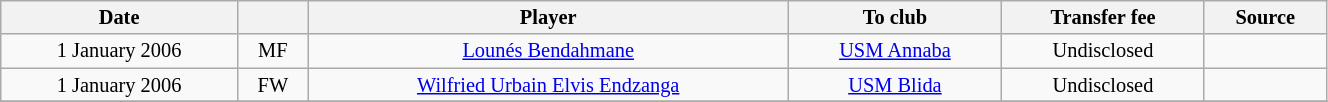<table class="wikitable sortable" style="width:70%; text-align:center; font-size:85%; text-align:centre;">
<tr>
<th>Date</th>
<th></th>
<th>Player</th>
<th>To club</th>
<th>Transfer fee</th>
<th>Source</th>
</tr>
<tr>
<td>1 January 2006</td>
<td>MF</td>
<td> <a href='#'>Lounés Bendahmane</a></td>
<td><a href='#'>USM Annaba</a></td>
<td>Undisclosed</td>
<td></td>
</tr>
<tr>
<td>1 January 2006</td>
<td>FW</td>
<td> <a href='#'>Wilfried Urbain Elvis Endzanga</a></td>
<td><a href='#'>USM Blida</a></td>
<td>Undisclosed</td>
<td></td>
</tr>
<tr>
</tr>
</table>
